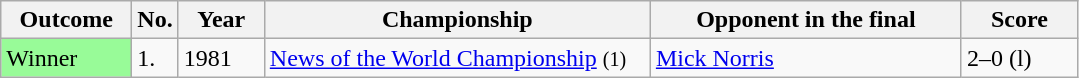<table class="sortable wikitable">
<tr>
<th style="width:80px;">Outcome</th>
<th style="width:20px;">No.</th>
<th style="width:50px;">Year</th>
<th style="width:250px;">Championship</th>
<th style="width:200px;">Opponent in the final</th>
<th style="width:70px;">Score</th>
</tr>
<tr>
<td style="background:#98FB98;">Winner</td>
<td>1.</td>
<td>1981</td>
<td><a href='#'>News of the World Championship</a> <small>(1)</small></td>
<td> <a href='#'>Mick Norris</a></td>
<td>2–0 (l)</td>
</tr>
</table>
